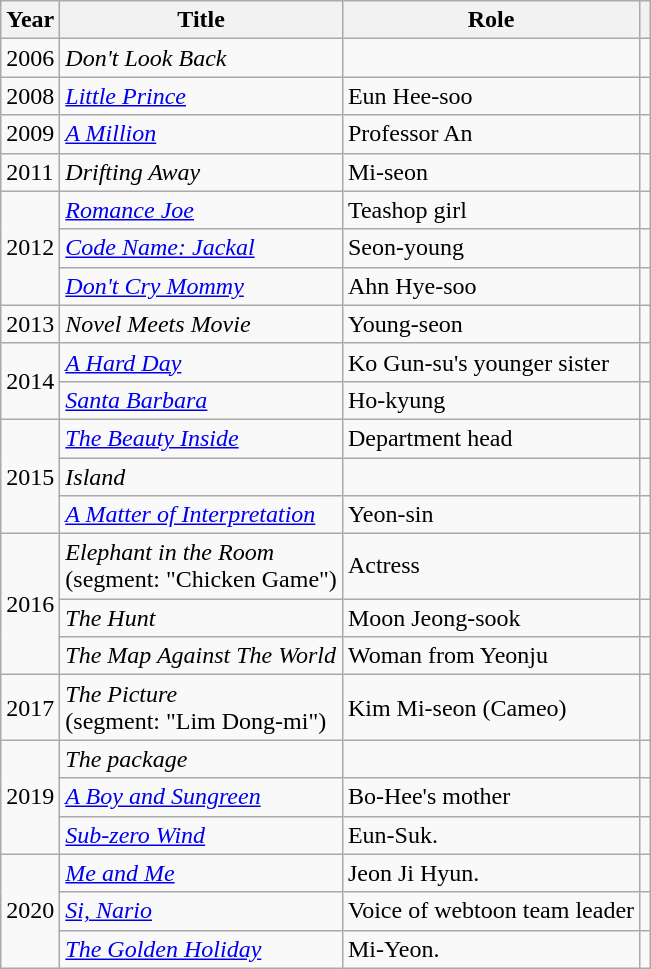<table class="wikitable plainrowheaders sortable">
<tr>
<th scope="col">Year</th>
<th scope="col">Title</th>
<th scope="col">Role</th>
<th scope="col" class="unsortable"></th>
</tr>
<tr>
<td>2006</td>
<td><em>Don't Look Back</em></td>
<td></td>
</tr>
<tr>
<td>2008</td>
<td><em><a href='#'>Little Prince</a></em></td>
<td>Eun Hee-soo</td>
<td></td>
</tr>
<tr>
<td>2009</td>
<td><em><a href='#'>A Million</a></em></td>
<td>Professor An</td>
<td></td>
</tr>
<tr>
<td>2011</td>
<td><em>Drifting Away</em></td>
<td>Mi-seon</td>
<td></td>
</tr>
<tr>
<td rowspan="3">2012</td>
<td><em><a href='#'>Romance Joe</a></em></td>
<td>Teashop girl</td>
<td></td>
</tr>
<tr>
<td><em><a href='#'>Code Name: Jackal</a></em></td>
<td>Seon-young</td>
<td></td>
</tr>
<tr>
<td><em><a href='#'>Don't Cry Mommy</a></em></td>
<td>Ahn Hye-soo</td>
<td></td>
</tr>
<tr>
<td>2013</td>
<td><em>Novel Meets Movie</em></td>
<td>Young-seon</td>
<td></td>
</tr>
<tr>
<td rowspan="2">2014</td>
<td><em><a href='#'>A Hard Day</a></em></td>
<td>Ko Gun-su's younger sister</td>
<td></td>
</tr>
<tr>
<td><em><a href='#'>Santa Barbara</a></em></td>
<td>Ho-kyung</td>
<td></td>
</tr>
<tr>
<td rowspan="3">2015</td>
<td><em><a href='#'>The Beauty Inside</a></em></td>
<td>Department head</td>
<td></td>
</tr>
<tr>
<td><em>Island</em></td>
<td></td>
</tr>
<tr>
<td><em><a href='#'>A Matter of Interpretation</a></em></td>
<td>Yeon-sin</td>
<td></td>
</tr>
<tr>
<td rowspan="3">2016</td>
<td><em>Elephant in the Room</em><br>(segment: "Chicken Game")</td>
<td>Actress</td>
<td></td>
</tr>
<tr>
<td><em>The Hunt</em></td>
<td>Moon Jeong-sook</td>
<td></td>
</tr>
<tr>
<td><em>The Map Against The World</em></td>
<td>Woman from Yeonju</td>
<td></td>
</tr>
<tr>
<td>2017</td>
<td><em>The Picture</em><br>(segment: "Lim Dong-mi")</td>
<td>Kim Mi-seon (Cameo)</td>
<td></td>
</tr>
<tr>
<td rowspan="3">2019</td>
<td><em>The package</em></td>
<td></td>
</tr>
<tr>
<td><em><a href='#'>A Boy and Sungreen</a> </em></td>
<td>Bo-Hee's mother</td>
<td></td>
</tr>
<tr>
<td><em><a href='#'>Sub-zero Wind</a> </em></td>
<td>Eun-Suk.</td>
<td></td>
</tr>
<tr>
<td rowspan="3">2020</td>
<td><em><a href='#'>Me and Me</a> </em></td>
<td>Jeon Ji Hyun.</td>
<td></td>
</tr>
<tr>
<td><em><a href='#'>Si, Nario</a> </em></td>
<td>Voice of webtoon team leader</td>
<td></td>
</tr>
<tr>
<td><em><a href='#'>The Golden Holiday</a> </em></td>
<td>Mi-Yeon.</td>
<td></td>
</tr>
</table>
